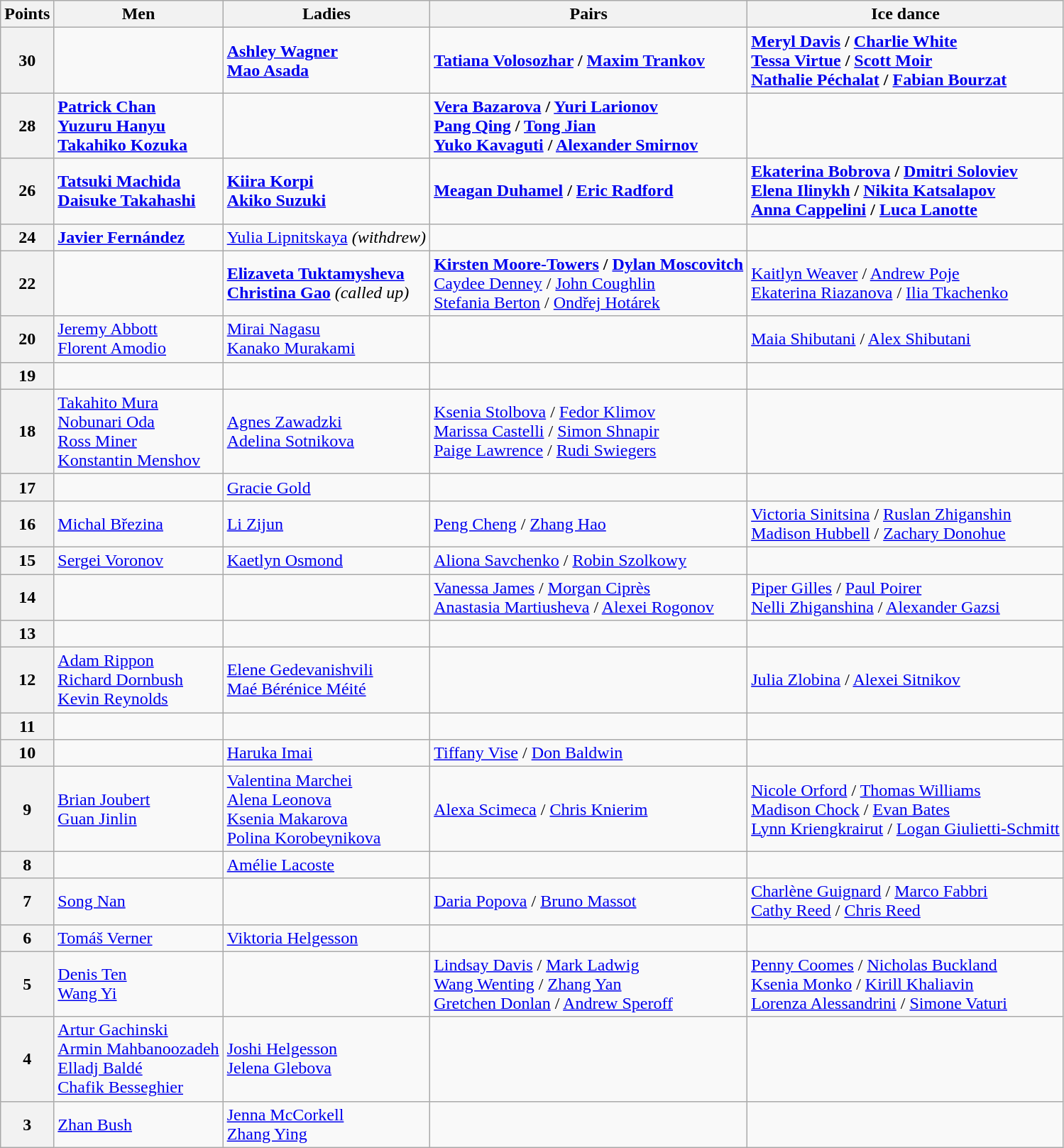<table class="wikitable">
<tr>
<th>Points</th>
<th>Men</th>
<th>Ladies</th>
<th>Pairs</th>
<th>Ice dance</th>
</tr>
<tr>
<th>30</th>
<td></td>
<td> <strong><a href='#'>Ashley Wagner</a></strong> <br>  <strong><a href='#'>Mao Asada</a></strong></td>
<td> <strong><a href='#'>Tatiana Volosozhar</a> / <a href='#'>Maxim Trankov</a></strong></td>
<td> <strong><a href='#'>Meryl Davis</a> / <a href='#'>Charlie White</a></strong> <br>  <strong><a href='#'>Tessa Virtue</a> / <a href='#'>Scott Moir</a></strong> <br>  <strong><a href='#'>Nathalie Péchalat</a> / <a href='#'>Fabian Bourzat</a></strong></td>
</tr>
<tr>
<th>28</th>
<td> <strong><a href='#'>Patrick Chan</a></strong> <br>  <strong><a href='#'>Yuzuru Hanyu</a></strong> <br>  <strong><a href='#'>Takahiko Kozuka</a></strong></td>
<td></td>
<td> <strong><a href='#'>Vera Bazarova</a> / <a href='#'>Yuri Larionov</a></strong> <br>  <strong><a href='#'>Pang Qing</a> / <a href='#'>Tong Jian</a></strong> <br>  <strong><a href='#'>Yuko Kavaguti</a> / <a href='#'>Alexander Smirnov</a></strong></td>
<td></td>
</tr>
<tr>
<th>26</th>
<td> <strong><a href='#'>Tatsuki Machida</a></strong> <br>  <strong><a href='#'>Daisuke Takahashi</a></strong></td>
<td> <strong><a href='#'>Kiira Korpi</a></strong> <br>  <strong><a href='#'>Akiko Suzuki</a></strong></td>
<td> <strong><a href='#'>Meagan Duhamel</a> / <a href='#'>Eric Radford</a></strong></td>
<td> <strong><a href='#'>Ekaterina Bobrova</a> / <a href='#'>Dmitri Soloviev</a></strong> <br>  <strong><a href='#'>Elena Ilinykh</a> / <a href='#'>Nikita Katsalapov</a></strong> <br>  <strong><a href='#'>Anna Cappelini</a> / <a href='#'>Luca Lanotte</a></strong></td>
</tr>
<tr>
<th>24</th>
<td> <strong><a href='#'>Javier Fernández</a></strong></td>
<td> <a href='#'>Yulia Lipnitskaya</a> <em>(withdrew)</em></td>
<td></td>
<td></td>
</tr>
<tr>
<th>22</th>
<td></td>
<td> <strong><a href='#'>Elizaveta Tuktamysheva</a></strong> <br>  <strong><a href='#'>Christina Gao</a></strong> <em>(called up)</em></td>
<td> <strong><a href='#'>Kirsten Moore-Towers</a> / <a href='#'>Dylan Moscovitch</a></strong> <br>  <a href='#'>Caydee Denney</a> / <a href='#'>John Coughlin</a> <br>  <a href='#'>Stefania Berton</a> / <a href='#'>Ondřej Hotárek</a></td>
<td> <a href='#'>Kaitlyn Weaver</a> / <a href='#'>Andrew Poje</a> <br>  <a href='#'>Ekaterina Riazanova</a> / <a href='#'>Ilia Tkachenko</a></td>
</tr>
<tr>
<th>20</th>
<td> <a href='#'>Jeremy Abbott</a> <br>  <a href='#'>Florent Amodio</a></td>
<td> <a href='#'>Mirai Nagasu</a> <br>  <a href='#'>Kanako Murakami</a></td>
<td></td>
<td> <a href='#'>Maia Shibutani</a> / <a href='#'>Alex Shibutani</a></td>
</tr>
<tr>
<th>19</th>
<td></td>
<td></td>
<td></td>
<td></td>
</tr>
<tr>
<th>18</th>
<td> <a href='#'>Takahito Mura</a> <br>  <a href='#'>Nobunari Oda</a> <br>  <a href='#'>Ross Miner</a> <br>  <a href='#'>Konstantin Menshov</a></td>
<td> <a href='#'>Agnes Zawadzki</a> <br>  <a href='#'>Adelina Sotnikova</a></td>
<td> <a href='#'>Ksenia Stolbova</a> / <a href='#'>Fedor Klimov</a> <br>  <a href='#'>Marissa Castelli</a> / <a href='#'>Simon Shnapir</a> <br>  <a href='#'>Paige Lawrence</a> / <a href='#'>Rudi Swiegers</a></td>
<td></td>
</tr>
<tr>
<th>17</th>
<td></td>
<td> <a href='#'>Gracie Gold</a></td>
<td></td>
<td></td>
</tr>
<tr>
<th>16</th>
<td> <a href='#'>Michal Březina</a></td>
<td> <a href='#'>Li Zijun</a></td>
<td> <a href='#'>Peng Cheng</a> / <a href='#'>Zhang Hao</a></td>
<td> <a href='#'>Victoria Sinitsina</a> / <a href='#'>Ruslan Zhiganshin</a> <br>  <a href='#'>Madison Hubbell</a> / <a href='#'>Zachary Donohue</a></td>
</tr>
<tr>
<th>15</th>
<td> <a href='#'>Sergei Voronov</a></td>
<td> <a href='#'>Kaetlyn Osmond</a></td>
<td> <a href='#'>Aliona Savchenko</a> / <a href='#'>Robin Szolkowy</a></td>
<td></td>
</tr>
<tr>
<th>14</th>
<td></td>
<td></td>
<td> <a href='#'>Vanessa James</a> / <a href='#'>Morgan Ciprès</a> <br>  <a href='#'>Anastasia Martiusheva</a> / <a href='#'>Alexei Rogonov</a></td>
<td> <a href='#'>Piper Gilles</a> / <a href='#'>Paul Poirer</a> <br>  <a href='#'>Nelli Zhiganshina</a> / <a href='#'>Alexander Gazsi</a></td>
</tr>
<tr>
<th>13</th>
<td></td>
<td></td>
<td></td>
<td></td>
</tr>
<tr>
<th>12</th>
<td> <a href='#'>Adam Rippon</a> <br>  <a href='#'>Richard Dornbush</a> <br>  <a href='#'>Kevin Reynolds</a></td>
<td> <a href='#'>Elene Gedevanishvili</a> <br>  <a href='#'>Maé Bérénice Méité</a></td>
<td></td>
<td> <a href='#'>Julia Zlobina</a> / <a href='#'>Alexei Sitnikov</a></td>
</tr>
<tr>
<th>11</th>
<td></td>
<td></td>
<td></td>
<td></td>
</tr>
<tr>
<th>10</th>
<td></td>
<td> <a href='#'>Haruka Imai</a></td>
<td> <a href='#'>Tiffany Vise</a> / <a href='#'>Don Baldwin</a></td>
<td></td>
</tr>
<tr>
<th>9</th>
<td> <a href='#'>Brian Joubert</a> <br>  <a href='#'>Guan Jinlin</a></td>
<td> <a href='#'>Valentina Marchei</a> <br>  <a href='#'>Alena Leonova</a> <br>  <a href='#'>Ksenia Makarova</a> <br>  <a href='#'>Polina Korobeynikova</a></td>
<td> <a href='#'>Alexa Scimeca</a> / <a href='#'>Chris Knierim</a></td>
<td> <a href='#'>Nicole Orford</a> / <a href='#'>Thomas Williams</a> <br>  <a href='#'>Madison Chock</a> / <a href='#'>Evan Bates</a> <br>  <a href='#'>Lynn Kriengkrairut</a> / <a href='#'>Logan Giulietti-Schmitt</a></td>
</tr>
<tr>
<th>8</th>
<td></td>
<td> <a href='#'>Amélie Lacoste</a></td>
<td></td>
<td></td>
</tr>
<tr>
<th>7</th>
<td> <a href='#'>Song Nan</a></td>
<td></td>
<td> <a href='#'>Daria Popova</a> / <a href='#'>Bruno Massot</a></td>
<td> <a href='#'>Charlène Guignard</a> / <a href='#'>Marco Fabbri</a> <br>  <a href='#'>Cathy Reed</a> / <a href='#'>Chris Reed</a></td>
</tr>
<tr>
<th>6</th>
<td> <a href='#'>Tomáš Verner</a></td>
<td> <a href='#'>Viktoria Helgesson</a></td>
<td></td>
<td></td>
</tr>
<tr>
<th>5</th>
<td> <a href='#'>Denis Ten</a> <br>  <a href='#'>Wang Yi</a></td>
<td></td>
<td> <a href='#'>Lindsay Davis</a> / <a href='#'>Mark Ladwig</a> <br>  <a href='#'>Wang Wenting</a> / <a href='#'>Zhang Yan</a> <br>  <a href='#'>Gretchen Donlan</a> / <a href='#'>Andrew Speroff</a></td>
<td> <a href='#'>Penny Coomes</a> / <a href='#'>Nicholas Buckland</a> <br>  <a href='#'>Ksenia Monko</a> / <a href='#'>Kirill Khaliavin</a> <br>  <a href='#'>Lorenza Alessandrini</a> / <a href='#'>Simone Vaturi</a></td>
</tr>
<tr>
<th>4</th>
<td> <a href='#'>Artur Gachinski</a> <br>  <a href='#'>Armin Mahbanoozadeh</a> <br>  <a href='#'>Elladj Baldé</a> <br>  <a href='#'>Chafik Besseghier</a></td>
<td> <a href='#'>Joshi Helgesson</a> <br>  <a href='#'>Jelena Glebova</a></td>
<td></td>
<td></td>
</tr>
<tr>
<th>3</th>
<td> <a href='#'>Zhan Bush</a></td>
<td> <a href='#'>Jenna McCorkell</a> <br>  <a href='#'>Zhang Ying</a></td>
<td></td>
<td></td>
</tr>
</table>
